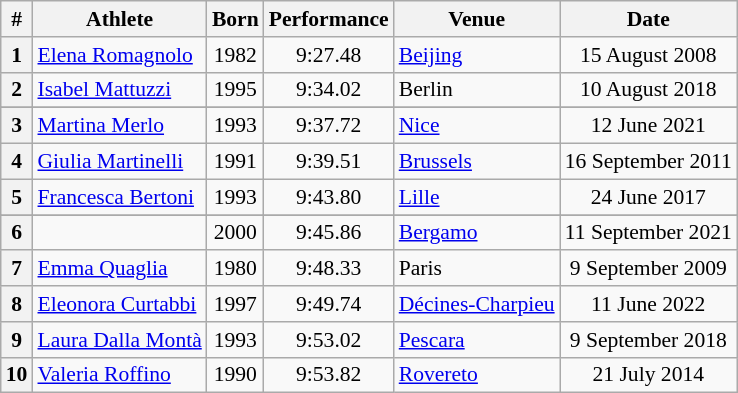<table class="wikitable" style="font-size:90%; text-align:center;">
<tr>
<th>#</th>
<th>Athlete</th>
<th>Born</th>
<th>Performance</th>
<th>Venue</th>
<th>Date</th>
</tr>
<tr>
<th>1</th>
<td align=left><a href='#'>Elena Romagnolo</a></td>
<td>1982</td>
<td>9:27.48</td>
<td align=left> <a href='#'>Beijing</a></td>
<td>15 August 2008</td>
</tr>
<tr>
<th>2</th>
<td align=left><a href='#'>Isabel Mattuzzi</a></td>
<td>1995</td>
<td>9:34.02</td>
<td align=left> Berlin</td>
<td>10 August 2018</td>
</tr>
<tr>
</tr>
<tr>
<th>3</th>
<td align=left><a href='#'>Martina Merlo</a></td>
<td>1993</td>
<td>9:37.72</td>
<td align=left> <a href='#'>Nice</a></td>
<td>12 June 2021</td>
</tr>
<tr>
<th>4</th>
<td align=left><a href='#'>Giulia Martinelli</a></td>
<td>1991</td>
<td>9:39.51</td>
<td align=left> <a href='#'>Brussels</a></td>
<td>16 September 2011</td>
</tr>
<tr>
<th>5</th>
<td align=left><a href='#'>Francesca Bertoni</a></td>
<td>1993</td>
<td>9:43.80</td>
<td align=left> <a href='#'>Lille</a></td>
<td>24 June 2017</td>
</tr>
<tr>
</tr>
<tr>
<th>6</th>
<td align=left></td>
<td>2000</td>
<td>9:45.86</td>
<td align=left> <a href='#'>Bergamo</a></td>
<td>11 September 2021</td>
</tr>
<tr>
<th>7</th>
<td align=left><a href='#'>Emma Quaglia</a></td>
<td>1980</td>
<td>9:48.33</td>
<td align=left> Paris</td>
<td>9 September 2009</td>
</tr>
<tr>
<th>8</th>
<td align=left><a href='#'>Eleonora Curtabbi</a></td>
<td>1997</td>
<td>9:49.74</td>
<td align=left> <a href='#'>Décines-Charpieu</a></td>
<td>11 June 2022</td>
</tr>
<tr>
<th>9</th>
<td align=left><a href='#'>Laura Dalla Montà</a></td>
<td>1993</td>
<td>9:53.02</td>
<td align=left> <a href='#'>Pescara</a></td>
<td>9 September 2018</td>
</tr>
<tr>
<th>10</th>
<td align=left><a href='#'>Valeria Roffino</a></td>
<td>1990</td>
<td>9:53.82</td>
<td align=left> <a href='#'>Rovereto</a></td>
<td>21 July 2014</td>
</tr>
</table>
